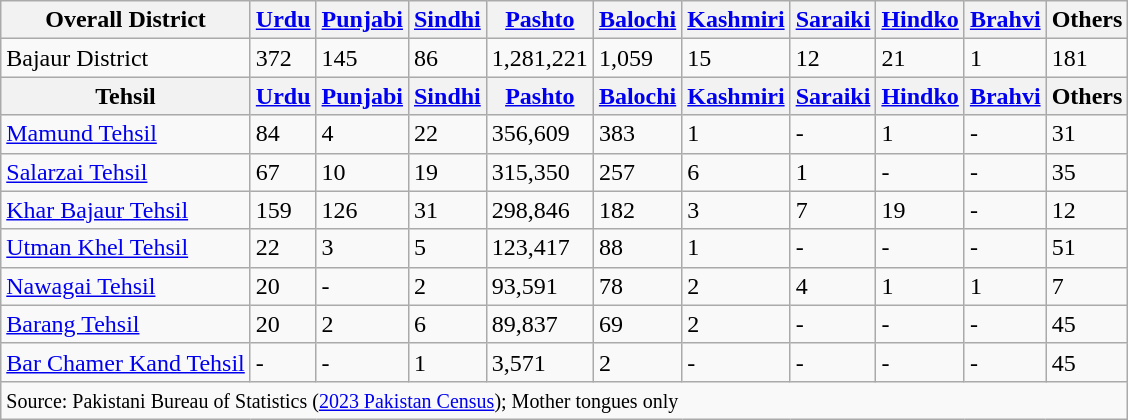<table class="wikitable">
<tr>
<th>Overall District</th>
<th><a href='#'>Urdu</a></th>
<th><a href='#'>Punjabi</a></th>
<th><a href='#'>Sindhi</a></th>
<th><a href='#'>Pashto</a></th>
<th><a href='#'>Balochi</a></th>
<th><a href='#'>Kashmiri</a></th>
<th><a href='#'>Saraiki</a></th>
<th><a href='#'>Hindko</a></th>
<th><a href='#'>Brahvi</a></th>
<th>Others</th>
</tr>
<tr>
<td>Bajaur District</td>
<td>372</td>
<td>145</td>
<td>86</td>
<td>1,281,221</td>
<td>1,059</td>
<td>15</td>
<td>12</td>
<td>21</td>
<td>1</td>
<td>181</td>
</tr>
<tr>
<th>Tehsil</th>
<th><a href='#'>Urdu</a></th>
<th><a href='#'>Punjabi</a></th>
<th><a href='#'>Sindhi</a></th>
<th><a href='#'>Pashto</a></th>
<th><a href='#'>Balochi</a></th>
<th><a href='#'>Kashmiri</a></th>
<th><a href='#'>Saraiki</a></th>
<th><a href='#'>Hindko</a></th>
<th><a href='#'>Brahvi</a></th>
<th>Others</th>
</tr>
<tr>
<td><a href='#'>Mamund Tehsil</a></td>
<td>84</td>
<td>4</td>
<td>22</td>
<td>356,609</td>
<td>383</td>
<td>1</td>
<td>-</td>
<td>1</td>
<td>-</td>
<td>31</td>
</tr>
<tr>
<td><a href='#'>Salarzai Tehsil</a></td>
<td>67</td>
<td>10</td>
<td>19</td>
<td>315,350</td>
<td>257</td>
<td>6</td>
<td>1</td>
<td>-</td>
<td>-</td>
<td>35</td>
</tr>
<tr>
<td><a href='#'>Khar Bajaur Tehsil</a></td>
<td>159</td>
<td>126</td>
<td>31</td>
<td>298,846</td>
<td>182</td>
<td>3</td>
<td>7</td>
<td>19</td>
<td>-</td>
<td>12</td>
</tr>
<tr>
<td><a href='#'>Utman Khel Tehsil</a></td>
<td>22</td>
<td>3</td>
<td>5</td>
<td>123,417</td>
<td>88</td>
<td>1</td>
<td>-</td>
<td>-</td>
<td>-</td>
<td>51</td>
</tr>
<tr>
<td><a href='#'>Nawagai Tehsil</a></td>
<td>20</td>
<td>-</td>
<td>2</td>
<td>93,591</td>
<td>78</td>
<td>2</td>
<td>4</td>
<td>1</td>
<td>1</td>
<td>7</td>
</tr>
<tr>
<td><a href='#'>Barang Tehsil</a></td>
<td>20</td>
<td>2</td>
<td>6</td>
<td>89,837</td>
<td>69</td>
<td>2</td>
<td>-</td>
<td>-</td>
<td>-</td>
<td>45</td>
</tr>
<tr>
<td><a href='#'>Bar Chamer Kand Tehsil</a></td>
<td>-</td>
<td>-</td>
<td>1</td>
<td>3,571</td>
<td>2</td>
<td>-</td>
<td>-</td>
<td>-</td>
<td>-</td>
<td>45</td>
</tr>
<tr>
<td colspan="11"><small>Source: Pakistani Bureau of Statistics (<a href='#'>2023 Pakistan Census</a>); Mother tongues only</small></td>
</tr>
</table>
